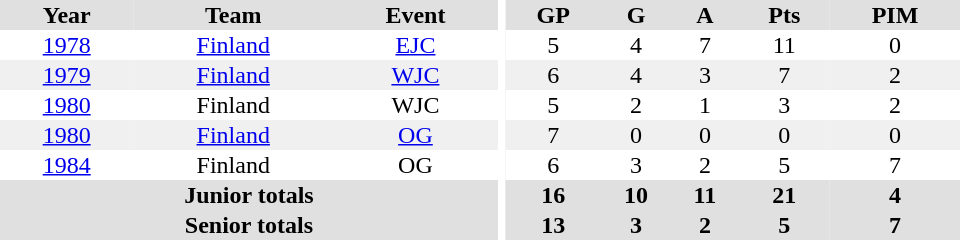<table border="0" cellpadding="1" cellspacing="0" ID="Table3" style="text-align:center; width:40em">
<tr bgcolor="#e0e0e0">
<th>Year</th>
<th>Team</th>
<th>Event</th>
<th rowspan="102" bgcolor="#ffffff"></th>
<th>GP</th>
<th>G</th>
<th>A</th>
<th>Pts</th>
<th>PIM</th>
</tr>
<tr>
<td><a href='#'>1978</a></td>
<td><a href='#'>Finland</a></td>
<td><a href='#'>EJC</a></td>
<td>5</td>
<td>4</td>
<td>7</td>
<td>11</td>
<td>0</td>
</tr>
<tr bgcolor="#f0f0f0">
<td><a href='#'>1979</a></td>
<td><a href='#'>Finland</a></td>
<td><a href='#'>WJC</a></td>
<td>6</td>
<td>4</td>
<td>3</td>
<td>7</td>
<td>2</td>
</tr>
<tr>
<td><a href='#'>1980</a></td>
<td>Finland</td>
<td>WJC</td>
<td>5</td>
<td>2</td>
<td>1</td>
<td>3</td>
<td>2</td>
</tr>
<tr bgcolor="#f0f0f0">
<td><a href='#'>1980</a></td>
<td><a href='#'>Finland</a></td>
<td><a href='#'>OG</a></td>
<td>7</td>
<td>0</td>
<td>0</td>
<td>0</td>
<td>0</td>
</tr>
<tr>
<td><a href='#'>1984</a></td>
<td>Finland</td>
<td>OG</td>
<td>6</td>
<td>3</td>
<td>2</td>
<td>5</td>
<td>7</td>
</tr>
<tr bgcolor="#e0e0e0">
<th colspan="3">Junior totals</th>
<th>16</th>
<th>10</th>
<th>11</th>
<th>21</th>
<th>4</th>
</tr>
<tr bgcolor="#e0e0e0">
<th colspan="3">Senior totals</th>
<th>13</th>
<th>3</th>
<th>2</th>
<th>5</th>
<th>7</th>
</tr>
</table>
